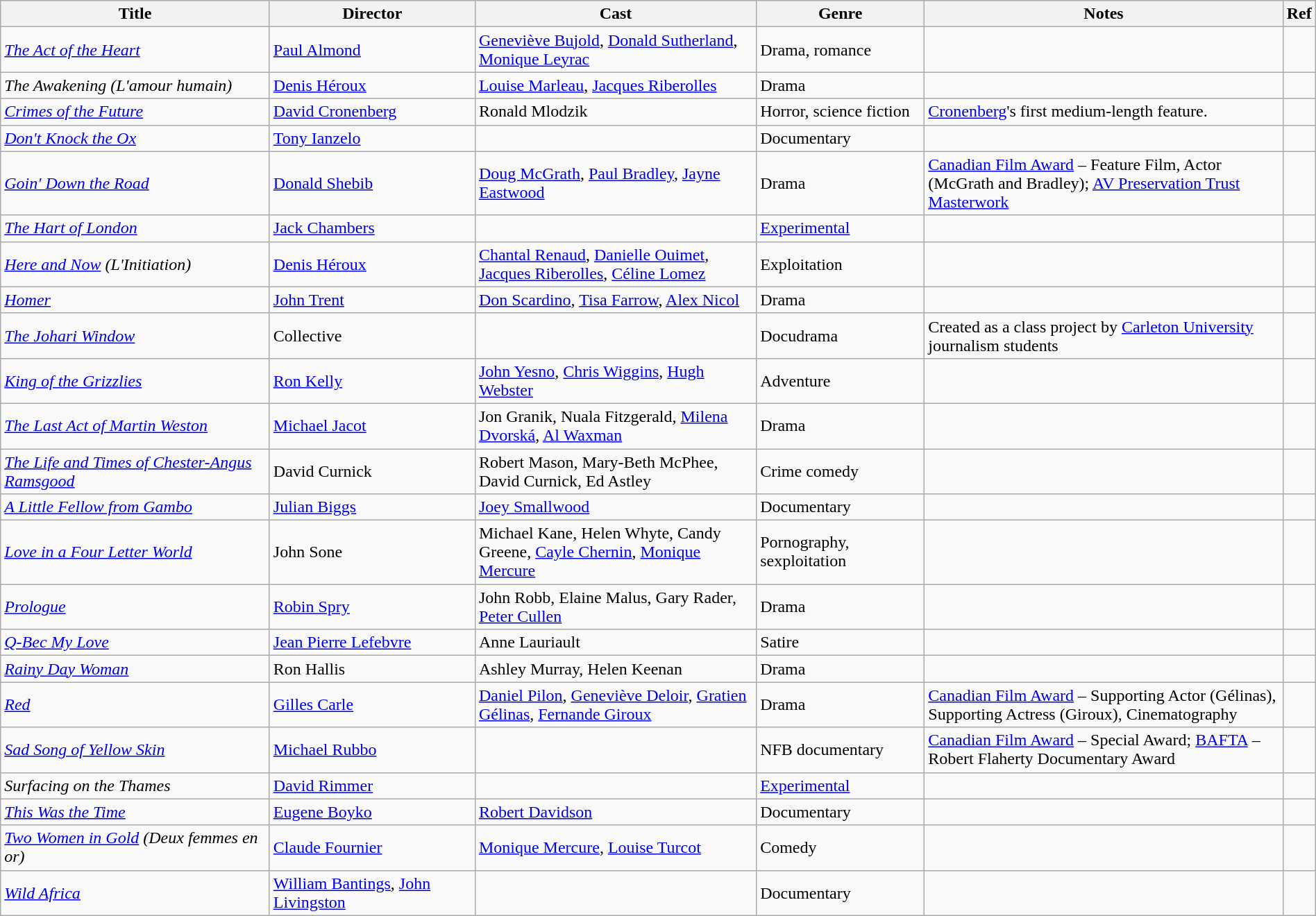<table class="wikitable sortable" style="width:100%;">
<tr>
<th width=21%>Title</th>
<th width=16%>Director</th>
<th width=22%>Cast</th>
<th width=13%>Genre</th>
<th width=28%>Notes</th>
<th width=5%>Ref</th>
</tr>
<tr>
<td><em><a href='#'>The Act of the Heart</a></em></td>
<td><a href='#'>Paul Almond</a></td>
<td><a href='#'>Geneviève Bujold</a>, <a href='#'>Donald Sutherland</a>, <a href='#'>Monique Leyrac</a></td>
<td>Drama, romance</td>
<td></td>
<td></td>
</tr>
<tr>
<td><em>The Awakening (L'amour humain)</em></td>
<td><a href='#'>Denis Héroux</a></td>
<td><a href='#'>Louise Marleau</a>, <a href='#'>Jacques Riberolles</a></td>
<td>Drama</td>
<td></td>
<td></td>
</tr>
<tr>
<td><em><a href='#'>Crimes of the Future</a></em></td>
<td><a href='#'>David Cronenberg</a></td>
<td>Ronald Mlodzik</td>
<td>Horror, science fiction</td>
<td><a href='#'>Cronenberg</a>'s first medium-length feature.</td>
<td></td>
</tr>
<tr>
<td><em><a href='#'>Don't Knock the Ox</a></em></td>
<td><a href='#'>Tony Ianzelo</a></td>
<td></td>
<td>Documentary</td>
<td></td>
<td></td>
</tr>
<tr>
<td><em><a href='#'>Goin' Down the Road</a></em></td>
<td><a href='#'>Donald Shebib</a></td>
<td><a href='#'>Doug McGrath</a>, <a href='#'>Paul Bradley</a>, <a href='#'>Jayne Eastwood</a></td>
<td>Drama</td>
<td><a href='#'>Canadian Film Award</a> – Feature Film, Actor (McGrath and Bradley); <a href='#'>AV Preservation Trust Masterwork</a></td>
<td></td>
</tr>
<tr>
<td><em><a href='#'>The Hart of London</a></em></td>
<td><a href='#'>Jack Chambers</a></td>
<td></td>
<td><a href='#'>Experimental</a></td>
<td></td>
<td></td>
</tr>
<tr>
<td><em><a href='#'>Here and Now</a> (L'Initiation)</em></td>
<td><a href='#'>Denis Héroux</a></td>
<td><a href='#'>Chantal Renaud</a>, <a href='#'>Danielle Ouimet</a>, <a href='#'>Jacques Riberolles</a>, <a href='#'>Céline Lomez</a></td>
<td>Exploitation</td>
<td></td>
<td></td>
</tr>
<tr>
<td><em><a href='#'>Homer</a></em></td>
<td><a href='#'>John Trent</a></td>
<td><a href='#'>Don Scardino</a>, <a href='#'>Tisa Farrow</a>, <a href='#'>Alex Nicol</a></td>
<td>Drama</td>
<td></td>
<td></td>
</tr>
<tr>
<td><em><a href='#'>The Johari Window</a></em></td>
<td>Collective</td>
<td></td>
<td>Docudrama</td>
<td>Created as a class project by <a href='#'>Carleton University</a> journalism students</td>
<td></td>
</tr>
<tr>
<td><em><a href='#'>King of the Grizzlies</a></em></td>
<td><a href='#'>Ron Kelly</a></td>
<td><a href='#'>John Yesno</a>, <a href='#'>Chris Wiggins</a>, <a href='#'>Hugh Webster</a></td>
<td>Adventure</td>
<td></td>
<td></td>
</tr>
<tr>
<td><em><a href='#'>The Last Act of Martin Weston</a></em></td>
<td><a href='#'>Michael Jacot</a></td>
<td>Jon Granik, Nuala Fitzgerald, <a href='#'>Milena Dvorská</a>, <a href='#'>Al Waxman</a></td>
<td>Drama</td>
<td></td>
<td></td>
</tr>
<tr>
<td><em><a href='#'>The Life and Times of Chester-Angus Ramsgood</a></em></td>
<td>David Curnick</td>
<td>Robert Mason, Mary-Beth McPhee, David Curnick, Ed Astley</td>
<td>Crime comedy</td>
<td></td>
<td></td>
</tr>
<tr>
<td><em><a href='#'>A Little Fellow from Gambo</a></em></td>
<td><a href='#'>Julian Biggs</a></td>
<td><a href='#'>Joey Smallwood</a></td>
<td>Documentary</td>
<td></td>
<td></td>
</tr>
<tr>
<td><em><a href='#'>Love in a Four Letter World</a></em></td>
<td>John Sone</td>
<td>Michael Kane, Helen Whyte, Candy Greene, <a href='#'>Cayle Chernin</a>, <a href='#'>Monique Mercure</a></td>
<td>Pornography, sexploitation</td>
<td></td>
<td></td>
</tr>
<tr>
<td><em><a href='#'>Prologue</a></em></td>
<td><a href='#'>Robin Spry</a></td>
<td>John Robb, Elaine Malus, Gary Rader, <a href='#'>Peter Cullen</a></td>
<td>Drama</td>
<td></td>
<td></td>
</tr>
<tr>
<td><em><a href='#'>Q-Bec My Love</a></em></td>
<td><a href='#'>Jean Pierre Lefebvre</a></td>
<td>Anne Lauriault</td>
<td>Satire</td>
<td></td>
<td></td>
</tr>
<tr>
<td><em><a href='#'>Rainy Day Woman</a></em></td>
<td>Ron Hallis</td>
<td>Ashley Murray, Helen Keenan</td>
<td>Drama</td>
<td></td>
<td></td>
</tr>
<tr>
<td><em><a href='#'>Red</a></em></td>
<td><a href='#'>Gilles Carle</a></td>
<td><a href='#'>Daniel Pilon</a>, <a href='#'>Geneviève Deloir</a>, <a href='#'>Gratien Gélinas</a>, <a href='#'>Fernande Giroux</a></td>
<td>Drama</td>
<td><a href='#'>Canadian Film Award</a> – Supporting Actor (Gélinas), Supporting Actress (Giroux), Cinematography</td>
<td></td>
</tr>
<tr>
<td><em><a href='#'>Sad Song of Yellow Skin</a></em></td>
<td><a href='#'>Michael Rubbo</a></td>
<td></td>
<td>NFB documentary</td>
<td><a href='#'>Canadian Film Award</a> – Special Award; <a href='#'>BAFTA</a> – Robert Flaherty Documentary Award</td>
<td></td>
</tr>
<tr>
<td><em>Surfacing on the Thames</em></td>
<td><a href='#'>David Rimmer</a></td>
<td></td>
<td><a href='#'>Experimental</a></td>
<td></td>
<td></td>
</tr>
<tr>
<td><em><a href='#'>This Was the Time</a></em></td>
<td><a href='#'>Eugene Boyko</a></td>
<td><a href='#'>Robert Davidson</a></td>
<td>Documentary</td>
<td></td>
<td></td>
</tr>
<tr>
<td><em><a href='#'>Two Women in Gold</a> (Deux femmes en or)</em></td>
<td><a href='#'>Claude Fournier</a></td>
<td><a href='#'>Monique Mercure</a>, <a href='#'>Louise Turcot</a></td>
<td>Comedy</td>
<td></td>
<td></td>
</tr>
<tr>
<td><em><a href='#'>Wild Africa</a></em></td>
<td><a href='#'>William Bantings</a>, <a href='#'>John Livingston</a></td>
<td></td>
<td>Documentary</td>
<td></td>
<td></td>
</tr>
</table>
